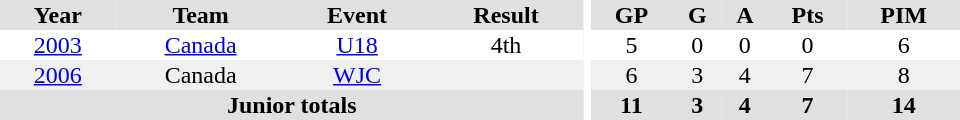<table border="0" cellpadding="1" cellspacing="0" ID="Table3" style="text-align:center; width:40em;">
<tr bgcolor="#e0e0e0">
<th>Year</th>
<th>Team</th>
<th>Event</th>
<th>Result</th>
<th rowspan="99" bgcolor="#ffffff"></th>
<th>GP</th>
<th>G</th>
<th>A</th>
<th>Pts</th>
<th>PIM</th>
</tr>
<tr>
<td><a href='#'>2003</a></td>
<td><a href='#'>Canada</a></td>
<td><a href='#'>U18</a></td>
<td>4th</td>
<td>5</td>
<td>0</td>
<td>0</td>
<td>0</td>
<td>6</td>
</tr>
<tr bgcolor="#f0f0f0">
<td><a href='#'>2006</a></td>
<td>Canada</td>
<td><a href='#'>WJC</a></td>
<td></td>
<td>6</td>
<td>3</td>
<td>4</td>
<td>7</td>
<td>8</td>
</tr>
<tr bgcolor="#e0e0e0">
<th colspan="4">Junior totals</th>
<th>11</th>
<th>3</th>
<th>4</th>
<th>7</th>
<th>14</th>
</tr>
</table>
